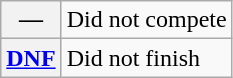<table class="wikitable">
<tr>
<th scope="row">—</th>
<td>Did not compete</td>
</tr>
<tr>
<th scope="row"><a href='#'>DNF</a></th>
<td>Did not finish</td>
</tr>
</table>
